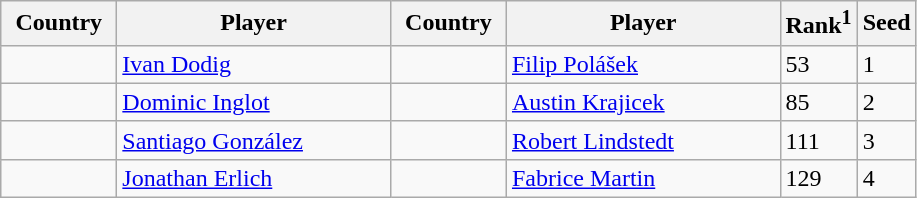<table class="sortable wikitable">
<tr>
<th width="70">Country</th>
<th width="175">Player</th>
<th width="70">Country</th>
<th width="175">Player</th>
<th>Rank<sup>1</sup></th>
<th>Seed</th>
</tr>
<tr>
<td></td>
<td><a href='#'>Ivan Dodig</a></td>
<td></td>
<td><a href='#'>Filip Polášek</a></td>
<td>53</td>
<td>1</td>
</tr>
<tr>
<td></td>
<td><a href='#'>Dominic Inglot</a></td>
<td></td>
<td><a href='#'>Austin Krajicek</a></td>
<td>85</td>
<td>2</td>
</tr>
<tr>
<td></td>
<td><a href='#'>Santiago González</a></td>
<td></td>
<td><a href='#'>Robert Lindstedt</a></td>
<td>111</td>
<td>3</td>
</tr>
<tr>
<td></td>
<td><a href='#'>Jonathan Erlich</a></td>
<td></td>
<td><a href='#'>Fabrice Martin</a></td>
<td>129</td>
<td>4</td>
</tr>
</table>
